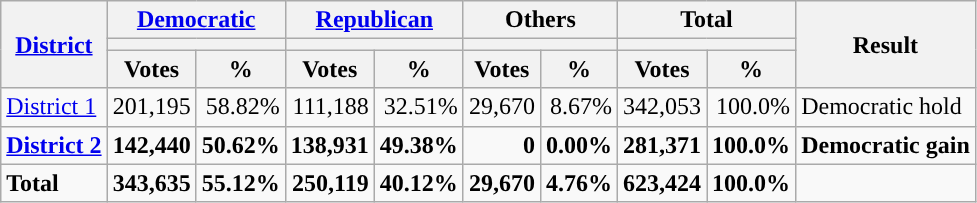<table class="wikitable plainrowheaders sortable" style="font-size:100%; text-align:right;">
<tr>
<th scope=col rowspan=3><a href='#'>District</a></th>
<th scope=col colspan=2><a href='#'>Democratic</a></th>
<th scope=col colspan=2><a href='#'>Republican</a></th>
<th scope=col colspan=2>Others</th>
<th scope=col colspan=2>Total</th>
<th scope=col rowspan=3>Result</th>
</tr>
<tr>
<th scope=col colspan=2 style="background:"></th>
<th scope=col colspan=2 style="background:"></th>
<th scope=col colspan=2></th>
<th scope=col colspan=2></th>
</tr>
<tr>
<th scope=col data-sort-type="number">Votes</th>
<th scope=col data-sort-type="number">%</th>
<th scope=col data-sort-type="number">Votes</th>
<th scope=col data-sort-type="number">%</th>
<th scope=col data-sort-type="number">Votes</th>
<th scope=col data-sort-type="number">%</th>
<th scope=col data-sort-type="number">Votes</th>
<th scope=col data-sort-type="number">%</th>
</tr>
<tr>
<td align=left><a href='#'>District 1</a></td>
<td>201,195</td>
<td>58.82%</td>
<td>111,188</td>
<td>32.51%</td>
<td>29,670</td>
<td>8.67%</td>
<td>342,053</td>
<td>100.0%</td>
<td align=left>Democratic hold</td>
</tr>
<tr>
<td align=left><strong><a href='#'>District 2</a></strong></td>
<td><strong>142,440</strong></td>
<td><strong>50.62%</strong></td>
<td><strong>138,931</strong></td>
<td><strong>49.38%</strong></td>
<td><strong>0</strong></td>
<td><strong>0.00%</strong></td>
<td><strong>281,371</strong></td>
<td><strong>100.0%</strong></td>
<td align=left><strong>Democratic gain</strong></td>
</tr>
<tr class="sortbottom" style="font-weight:bold">
<td align=left>Total</td>
<td>343,635</td>
<td>55.12%</td>
<td>250,119</td>
<td>40.12%</td>
<td>29,670</td>
<td>4.76%</td>
<td>623,424</td>
<td>100.0%</td>
<td></td>
</tr>
</table>
